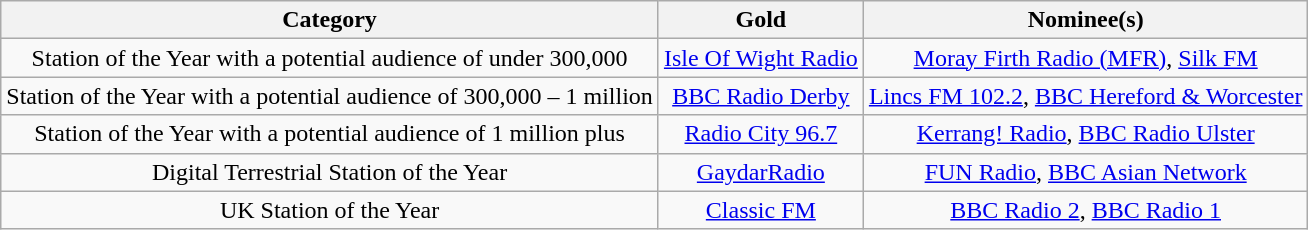<table class="wikitable" style="text-align: center">
<tr>
<th>Category</th>
<th>Gold</th>
<th>Nominee(s)</th>
</tr>
<tr>
<td>Station of the Year with a potential audience of under 300,000</td>
<td><a href='#'>Isle Of Wight Radio</a></td>
<td><a href='#'>Moray Firth Radio (MFR)</a>, <a href='#'>Silk FM</a></td>
</tr>
<tr>
<td>Station of the Year with a potential audience of 300,000 – 1 million</td>
<td><a href='#'>BBC Radio Derby</a></td>
<td><a href='#'>Lincs FM 102.2</a>, <a href='#'>BBC Hereford & Worcester</a></td>
</tr>
<tr>
<td>Station of the Year with a potential audience of 1 million plus</td>
<td><a href='#'>Radio City 96.7</a></td>
<td><a href='#'>Kerrang! Radio</a>, <a href='#'>BBC Radio Ulster</a></td>
</tr>
<tr>
<td>Digital Terrestrial Station of the Year</td>
<td><a href='#'>GaydarRadio</a></td>
<td><a href='#'>FUN Radio</a>, <a href='#'>BBC Asian Network</a></td>
</tr>
<tr>
<td>UK Station of the Year</td>
<td><a href='#'>Classic FM</a></td>
<td><a href='#'>BBC Radio 2</a>, <a href='#'>BBC Radio 1</a></td>
</tr>
</table>
